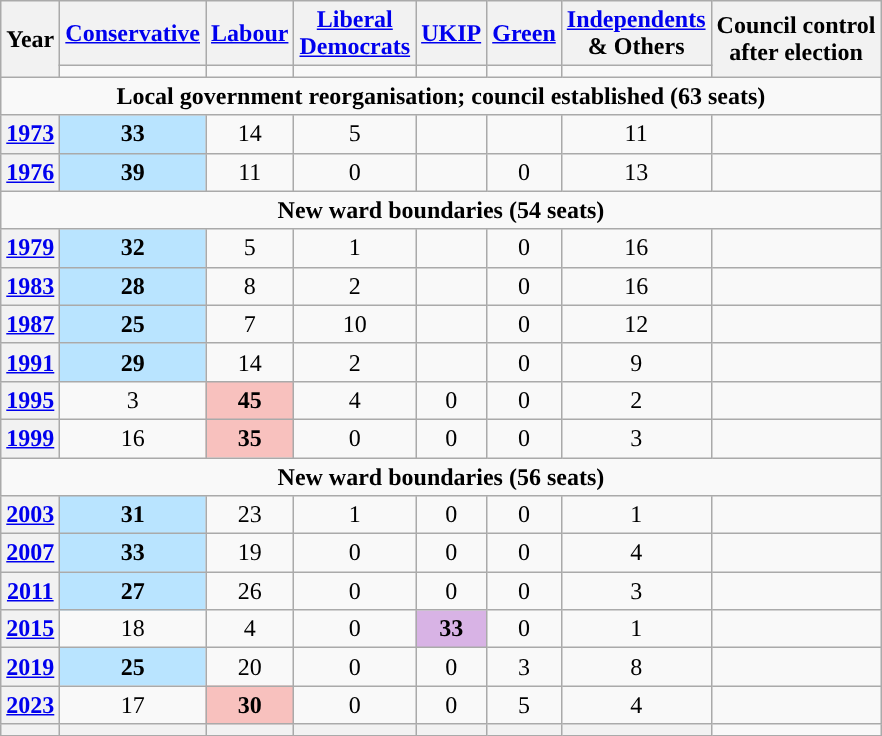<table class="wikitable plainrowheaders" style="text-align:center">
<tr>
<th scope="col" rowspan="2">Year</th>
<th scope="col"><a href='#'>Conservative</a></th>
<th scope="col"><a href='#'>Labour</a></th>
<th scope="col" style="width:1px"><a href='#'>Liberal Democrats</a></th>
<th scope="col"><a href='#'>UKIP</a></th>
<th scope="col"><a href='#'>Green</a></th>
<th scope="col"><a href='#'>Independents</a><br>& Others</th>
<th scope="col" rowspan="2" colspan="2">Council control<br>after election</th>
</tr>
<tr>
<td style="background:"></td>
<td style="background:"></td>
<td style="background:"></td>
<td style="background:"></td>
<td style="background:"></td>
<td style="background:"></td>
</tr>
<tr>
<td colspan="9"><strong>Local government reorganisation; council established (63 seats)</strong></td>
</tr>
<tr>
<th scope="row"><a href='#'>1973</a></th>
<td style="background:#B9E4FF;"><strong>33</strong></td>
<td>14</td>
<td>5</td>
<td></td>
<td></td>
<td>11</td>
<td></td>
</tr>
<tr>
<th scope="row"><a href='#'>1976</a></th>
<td style="background:#B9E4FF;"><strong>39</strong></td>
<td>11</td>
<td>0</td>
<td></td>
<td>0</td>
<td>13</td>
<td></td>
</tr>
<tr>
<td colspan="9"><strong>New ward boundaries (54 seats)</strong></td>
</tr>
<tr>
<th scope="row"><a href='#'>1979</a></th>
<td style="background:#B9E4FF;"><strong>32</strong></td>
<td>5</td>
<td>1</td>
<td></td>
<td>0</td>
<td>16</td>
<td></td>
</tr>
<tr>
<th scope="row"><a href='#'>1983</a></th>
<td style="background:#B9E4FF;"><strong>28</strong></td>
<td>8</td>
<td>2</td>
<td></td>
<td>0</td>
<td>16</td>
<td></td>
</tr>
<tr>
<th scope="row"><a href='#'>1987</a></th>
<td style="background:#B9E4FF;"><strong>25</strong></td>
<td>7</td>
<td>10</td>
<td></td>
<td>0</td>
<td>12</td>
<td></td>
</tr>
<tr>
<th scope="row"><a href='#'>1991</a></th>
<td style="background:#B9E4FF;"><strong>29</strong></td>
<td>14</td>
<td>2</td>
<td></td>
<td>0</td>
<td>9</td>
<td></td>
</tr>
<tr>
<th scope="row"><a href='#'>1995</a></th>
<td>3</td>
<td style="background:#F8C1BE;"><strong>45</strong></td>
<td>4</td>
<td>0</td>
<td>0</td>
<td>2</td>
<td></td>
</tr>
<tr>
<th scope="row"><a href='#'>1999</a></th>
<td>16</td>
<td style="background:#F8C1BE;"><strong>35</strong></td>
<td>0</td>
<td>0</td>
<td>0</td>
<td>3</td>
<td></td>
</tr>
<tr>
<td colspan="9"><strong>New ward boundaries (56 seats)</strong></td>
</tr>
<tr>
<th scope="row"><a href='#'>2003</a></th>
<td style="background:#B9E4FF;"><strong>31</strong></td>
<td>23</td>
<td>1</td>
<td>0</td>
<td>0</td>
<td>1</td>
<td></td>
</tr>
<tr>
<th scope="row"><a href='#'>2007</a></th>
<td style="background:#B9E4FF;"><strong>33</strong></td>
<td>19</td>
<td>0</td>
<td>0</td>
<td>0</td>
<td>4</td>
<td></td>
</tr>
<tr>
<th scope="row"><a href='#'>2011</a></th>
<td style="background:#B9E4FF;"><strong>27</strong></td>
<td>26</td>
<td>0</td>
<td>0</td>
<td>0</td>
<td>3</td>
<td></td>
</tr>
<tr>
<th scope="row"><a href='#'>2015</a></th>
<td>18</td>
<td>4</td>
<td>0</td>
<td style="background:#D8B3E5;"><strong>33</strong></td>
<td>0</td>
<td>1</td>
<td></td>
</tr>
<tr>
<th scope="row"><a href='#'>2019</a></th>
<td style="background:#B9E4FF;"><strong>25</strong></td>
<td>20</td>
<td>0</td>
<td>0</td>
<td>3</td>
<td>8</td>
<td></td>
</tr>
<tr>
<th scope="row"><a href='#'>2023</a></th>
<td>17</td>
<td style="background:#F8C1BE;"><strong>30</strong></td>
<td>0</td>
<td>0</td>
<td>5</td>
<td>4</td>
<td></td>
</tr>
<tr>
<th></th>
<th style="background-color: "></th>
<th style="background-color: "></th>
<th style="background-color: "></th>
<th style="background-color: "></th>
<th style="background-color: "></th>
<th style="background-color: "></th>
</tr>
</table>
